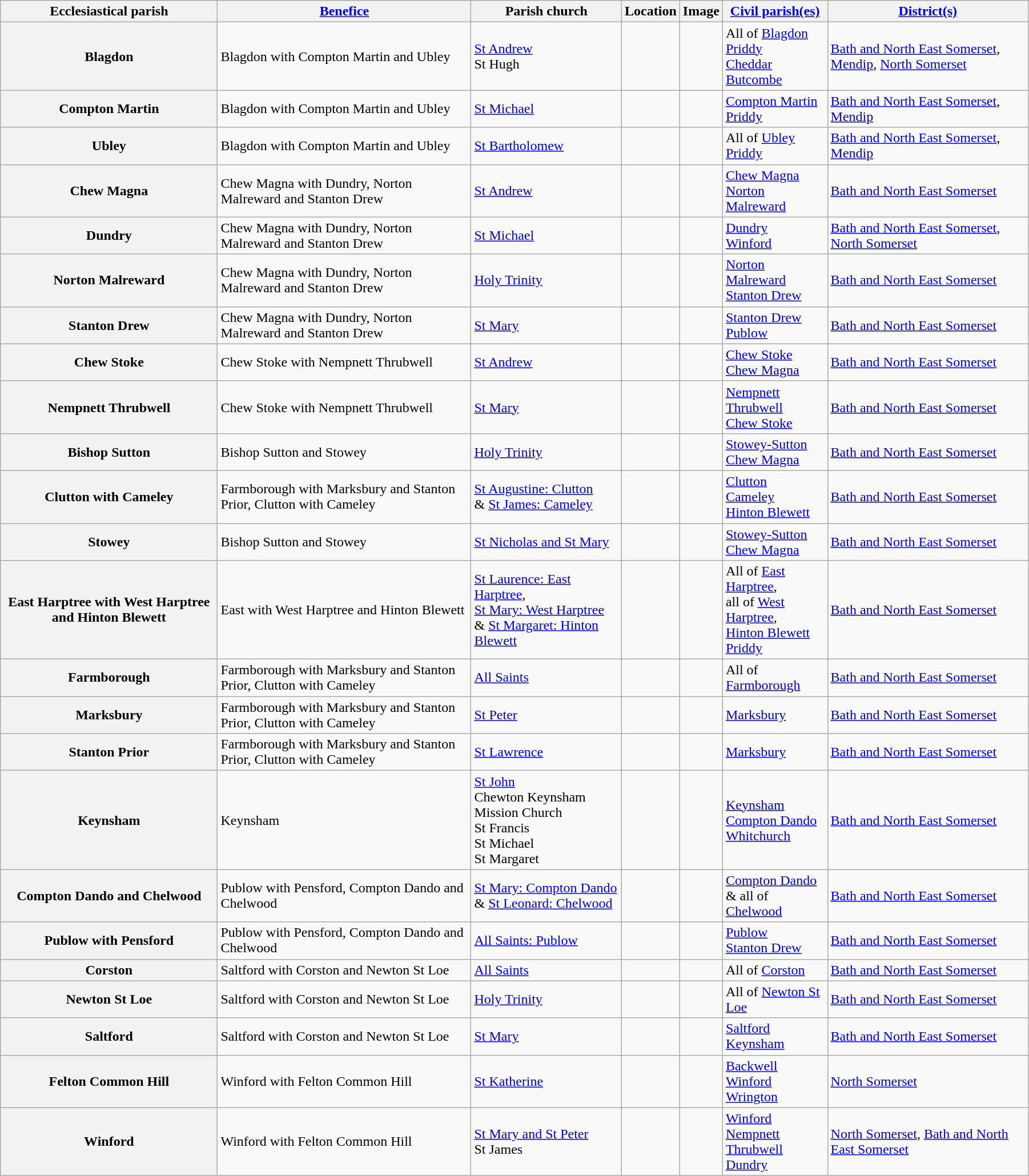<table class="wikitable sortable" style="width:95%;">
<tr>
<th scope="col">Ecclesiastical parish</th>
<th scope="col"><a href='#'>Benefice</a></th>
<th scope="col">Parish church</th>
<th scope="col">Location</th>
<th scope="col" class="unsortable">Image</th>
<th scope="col"><a href='#'>Civil parish(es)</a></th>
<th scope="col"><a href='#'>District(s)</a></th>
</tr>
<tr>
<th scope="row">Blagdon</th>
<td>Blagdon with Compton Martin and Ubley</td>
<td><a href='#'>St Andrew</a><br>St Hugh</td>
<td><small></small></td>
<td></td>
<td>All of <a href='#'>Blagdon</a><br> <a href='#'>Priddy</a><br> <a href='#'>Cheddar</a><br> <a href='#'>Butcombe</a></td>
<td><a href='#'>Bath and North East Somerset</a>, <a href='#'>Mendip</a>, <a href='#'>North Somerset</a></td>
</tr>
<tr>
<th scope="row">Compton Martin</th>
<td>Blagdon with Compton Martin and Ubley</td>
<td><a href='#'>St Michael</a></td>
<td><small></small></td>
<td></td>
<td><a href='#'>Compton Martin</a><br> <a href='#'>Priddy</a></td>
<td><a href='#'>Bath and North East Somerset</a>, <a href='#'>Mendip</a></td>
</tr>
<tr>
<th scope="row">Ubley</th>
<td>Blagdon with Compton Martin and Ubley</td>
<td><a href='#'>St Bartholomew</a></td>
<td><small></small></td>
<td></td>
<td>All of <a href='#'>Ubley</a><br> <a href='#'>Priddy</a></td>
<td><a href='#'>Bath and North East Somerset</a>, <a href='#'>Mendip</a></td>
</tr>
<tr>
<th scope="row">Chew Magna</th>
<td>Chew Magna with Dundry, Norton Malreward and Stanton Drew</td>
<td><a href='#'>St Andrew</a></td>
<td><small></small></td>
<td></td>
<td><a href='#'>Chew Magna</a><br> <a href='#'>Norton Malreward</a></td>
<td><a href='#'>Bath and North East Somerset</a></td>
</tr>
<tr>
<th scope="row">Dundry</th>
<td>Chew Magna with Dundry, Norton Malreward and Stanton Drew</td>
<td><a href='#'>St Michael</a></td>
<td><small></small></td>
<td></td>
<td><a href='#'>Dundry</a><br> <a href='#'>Winford</a></td>
<td><a href='#'>Bath and North East Somerset</a>, <a href='#'>North Somerset</a></td>
</tr>
<tr>
<th scope="row">Norton Malreward</th>
<td>Chew Magna with Dundry, Norton Malreward and Stanton Drew</td>
<td><a href='#'>Holy Trinity</a></td>
<td><small></small></td>
<td></td>
<td><a href='#'>Norton Malreward</a><br> <a href='#'>Stanton Drew</a></td>
<td><a href='#'>Bath and North East Somerset</a></td>
</tr>
<tr>
<th scope="row">Stanton Drew</th>
<td>Chew Magna with Dundry, Norton Malreward and Stanton Drew</td>
<td><a href='#'>St Mary</a></td>
<td><small></small></td>
<td></td>
<td><a href='#'>Stanton Drew</a><br> <a href='#'>Publow</a></td>
<td><a href='#'>Bath and North East Somerset</a></td>
</tr>
<tr>
<th scope="row">Chew Stoke</th>
<td>Chew Stoke with Nempnett Thrubwell</td>
<td><a href='#'>St Andrew</a></td>
<td><small></small></td>
<td></td>
<td><a href='#'>Chew Stoke</a><br> <a href='#'>Chew Magna</a></td>
<td><a href='#'>Bath and North East Somerset</a></td>
</tr>
<tr>
<th scope="row">Nempnett Thrubwell</th>
<td>Chew Stoke with Nempnett Thrubwell</td>
<td><a href='#'>St Mary</a></td>
<td><small></small></td>
<td></td>
<td><a href='#'>Nempnett Thrubwell</a><br> <a href='#'>Chew Stoke</a></td>
<td><a href='#'>Bath and North East Somerset</a></td>
</tr>
<tr>
<th scope="row">Bishop Sutton</th>
<td>Bishop Sutton and Stowey</td>
<td><a href='#'>Holy Trinity</a></td>
<td><small></small></td>
<td></td>
<td><a href='#'>Stowey-Sutton</a><br> <a href='#'>Chew Magna</a></td>
<td><a href='#'>Bath and North East Somerset</a></td>
</tr>
<tr>
<th scope="row">Clutton with Cameley</th>
<td>Farmborough with Marksbury and Stanton Prior, Clutton with Cameley</td>
<td><a href='#'>St Augustine: Clutton</a> <br>& <a href='#'>St James: Cameley</a></td>
<td><small></small></td>
<td></td>
<td><a href='#'>Clutton</a><br> <a href='#'>Cameley</a><br> <a href='#'>Hinton Blewett</a></td>
<td><a href='#'>Bath and North East Somerset</a></td>
</tr>
<tr>
<th scope="row">Stowey</th>
<td>Bishop Sutton and Stowey</td>
<td><a href='#'>St Nicholas and St Mary</a></td>
<td><small></small></td>
<td></td>
<td><a href='#'>Stowey-Sutton</a><br> <a href='#'>Chew Magna</a></td>
<td><a href='#'>Bath and North East Somerset</a></td>
</tr>
<tr>
<th scope="row">East Harptree with West Harptree and Hinton Blewett</th>
<td>East with West Harptree and Hinton Blewett</td>
<td><a href='#'>St Laurence: East Harptree</a>, <br><a href='#'>St Mary: West Harptree</a><br> & <a href='#'>St Margaret: Hinton Blewett</a></td>
<td><small></small></td>
<td></td>
<td>All of <a href='#'>East Harptree</a>,<br>all of <a href='#'>West Harptree</a>,<br><a href='#'>Hinton Blewett</a><br> <a href='#'>Priddy</a></td>
<td><a href='#'>Bath and North East Somerset</a></td>
</tr>
<tr>
<th scope="row">Farmborough</th>
<td>Farmborough with Marksbury and Stanton Prior, Clutton with Cameley</td>
<td><a href='#'>All Saints</a></td>
<td><small></small></td>
<td></td>
<td>All of <a href='#'>Farmborough</a></td>
<td><a href='#'>Bath and North East Somerset</a></td>
</tr>
<tr>
<th scope="row">Marksbury</th>
<td>Farmborough with Marksbury and Stanton Prior, Clutton with Cameley</td>
<td><a href='#'>St Peter</a></td>
<td><small></small></td>
<td></td>
<td><a href='#'>Marksbury</a></td>
<td><a href='#'>Bath and North East Somerset</a></td>
</tr>
<tr>
<th scope="row">Stanton Prior</th>
<td>Farmborough with Marksbury and Stanton Prior, Clutton with Cameley</td>
<td><a href='#'>St Lawrence</a></td>
<td><small></small></td>
<td></td>
<td><a href='#'>Marksbury</a></td>
<td><a href='#'>Bath and North East Somerset</a></td>
</tr>
<tr>
<th scope="row">Keynsham</th>
<td>Keynsham</td>
<td><a href='#'>St John</a><br>Chewton Keynsham Mission Church<br>St Francis<br>St Michael<br>St Margaret</td>
<td><small></small></td>
<td></td>
<td><a href='#'>Keynsham</a><br> <a href='#'>Compton Dando</a><br> <a href='#'>Whitchurch</a></td>
<td><a href='#'>Bath and North East Somerset</a></td>
</tr>
<tr>
<th scope="row">Compton Dando and Chelwood</th>
<td>Publow with Pensford, Compton Dando and Chelwood</td>
<td><a href='#'>St Mary: Compton Dando</a> <br>& <a href='#'>St Leonard: Chelwood</a></td>
<td><small></small></td>
<td></td>
<td><a href='#'>Compton Dando</a><br> & all of <a href='#'>Chelwood</a></td>
<td><a href='#'>Bath and North East Somerset</a></td>
</tr>
<tr>
<th scope="row">Publow with Pensford</th>
<td>Publow with Pensford, Compton Dando and Chelwood</td>
<td><a href='#'>All Saints: Publow</a></td>
<td><small></small></td>
<td></td>
<td><a href='#'>Publow</a><br> <a href='#'>Stanton Drew</a></td>
<td><a href='#'>Bath and North East Somerset</a></td>
</tr>
<tr>
<th scope="row">Corston</th>
<td>Saltford with Corston and Newton St Loe</td>
<td><a href='#'>All Saints</a></td>
<td><small></small></td>
<td></td>
<td>All of <a href='#'>Corston</a></td>
<td><a href='#'>Bath and North East Somerset</a></td>
</tr>
<tr>
<th scope="row">Newton St Loe</th>
<td>Saltford with Corston and Newton St Loe</td>
<td><a href='#'>Holy Trinity</a></td>
<td><small></small></td>
<td></td>
<td>All of <a href='#'>Newton St Loe</a></td>
<td><a href='#'>Bath and North East Somerset</a></td>
</tr>
<tr>
<th scope="row">Saltford</th>
<td>Saltford with Corston and Newton St Loe</td>
<td><a href='#'>St Mary</a></td>
<td><small></small></td>
<td></td>
<td><a href='#'>Saltford</a><br> <a href='#'>Keynsham</a></td>
<td><a href='#'>Bath and North East Somerset</a></td>
</tr>
<tr>
<th scope="row">Felton Common Hill</th>
<td>Winford with Felton Common Hill</td>
<td><a href='#'>St Katherine</a></td>
<td><small></small></td>
<td></td>
<td><a href='#'>Backwell</a><br> <a href='#'>Winford</a><br> <a href='#'>Wrington</a></td>
<td><a href='#'>North Somerset</a></td>
</tr>
<tr>
<th scope="row">Winford</th>
<td>Winford with Felton Common Hill</td>
<td><a href='#'>St Mary and St Peter</a><br>St James</td>
<td><small></small></td>
<td></td>
<td><a href='#'>Winford</a><br> <a href='#'>Nempnett Thrubwell</a><br> <a href='#'>Dundry</a></td>
<td><a href='#'>North Somerset</a>, <a href='#'>Bath and North East Somerset</a></td>
</tr>
</table>
